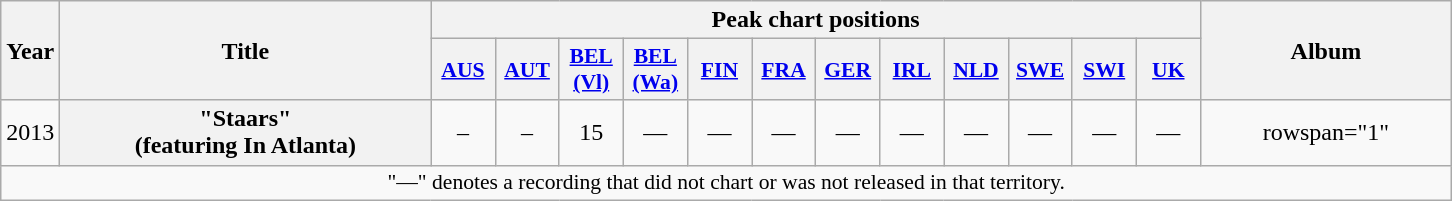<table class="wikitable plainrowheaders" style="text-align:center;">
<tr>
<th scope="col" rowspan="2" style="width:1em;">Year</th>
<th scope="col" rowspan="2" style="width:15em;">Title</th>
<th scope="col" colspan="12">Peak chart positions</th>
<th scope="col" rowspan="2" style="width:10em;">Album</th>
</tr>
<tr>
<th scope="col" style="width:2.5em;font-size:90%;"><a href='#'>AUS</a><br></th>
<th scope="col" style="width:2.5em;font-size:90%;"><a href='#'>AUT</a><br></th>
<th scope="col" style="width:2.5em;font-size:90%;"><a href='#'>BEL (Vl)</a><br></th>
<th scope="col" style="width:2.5em;font-size:90%;"><a href='#'>BEL (Wa)</a><br></th>
<th scope="col" style="width:2.5em;font-size:90%;"><a href='#'>FIN</a><br></th>
<th scope="col" style="width:2.5em;font-size:90%;"><a href='#'>FRA</a><br></th>
<th scope="col" style="width:2.5em;font-size:90%;"><a href='#'>GER</a><br></th>
<th scope="col" style="width:2.5em;font-size:90%;"><a href='#'>IRL</a><br></th>
<th scope="col" style="width:2.5em;font-size:90%;"><a href='#'>NLD</a><br></th>
<th scope="col" style="width:2.5em;font-size:90%;"><a href='#'>SWE</a><br></th>
<th scope="col" style="width:2.5em;font-size:90%;"><a href='#'>SWI</a><br></th>
<th scope="col" style="width:2.5em;font-size:90%;"><a href='#'>UK</a><br></th>
</tr>
<tr>
<td rowspan="1">2013</td>
<th scope="row">"Staars" <br><span>(featuring In Atlanta)</span></th>
<td>–</td>
<td>–</td>
<td>15</td>
<td>—</td>
<td>—</td>
<td>—</td>
<td>—</td>
<td>—</td>
<td>—</td>
<td>—</td>
<td>—</td>
<td>—</td>
<td>rowspan="1" </td>
</tr>
<tr>
<td colspan="16" style="font-size:90%">"—" denotes a recording that did not chart or was not released in that territory.</td>
</tr>
</table>
